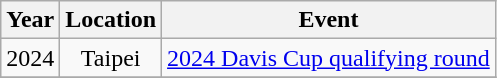<table class="wikitable sortable" style="text-align:center">
<tr>
<th>Year</th>
<th>Location</th>
<th>Event</th>
</tr>
<tr>
<td>2024</td>
<td>Taipei</td>
<td><a href='#'>2024 Davis Cup qualifying round</a></td>
</tr>
<tr>
</tr>
</table>
